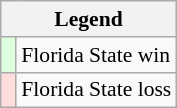<table class="wikitable" style="font-size:90%">
<tr>
<th colspan="2">Legend</th>
</tr>
<tr>
<td bgcolor=ddffdd> </td>
<td>Florida State win</td>
</tr>
<tr>
<td bgcolor=ffdddd> </td>
<td>Florida State loss</td>
</tr>
</table>
